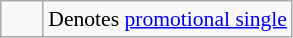<table class="wikitable" style="font-size:90%;">
<tr>
<td style="width:1.5em; text-align:center;"></td>
<td>Denotes <a href='#'>promotional single</a></td>
</tr>
</table>
